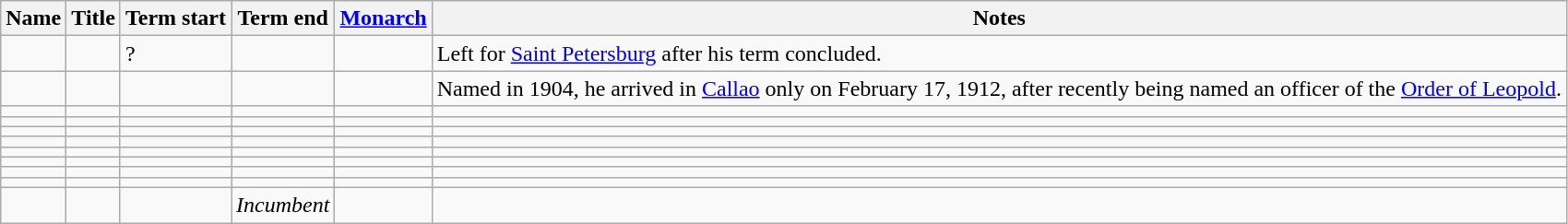<table class="wikitable sortable"  text-align:center;">
<tr>
<th>Name</th>
<th>Title</th>
<th>Term start</th>
<th>Term end</th>
<th><a href='#'>Monarch</a></th>
<th>Notes</th>
</tr>
<tr>
<td></td>
<td></td>
<td>?</td>
<td></td>
<td></td>
<td>Left for <a href='#'>Saint Petersburg</a> after his term concluded.</td>
</tr>
<tr>
<td></td>
<td></td>
<td></td>
<td></td>
<td></td>
<td>Named in 1904, he arrived in <a href='#'>Callao</a> only on February 17, 1912, after recently being named an officer of the <a href='#'>Order of Leopold</a>.</td>
</tr>
<tr>
<td></td>
<td></td>
<td></td>
<td></td>
<td></td>
<td></td>
</tr>
<tr>
<td></td>
<td></td>
<td></td>
<td></td>
<td></td>
<td></td>
</tr>
<tr>
<td></td>
<td></td>
<td> </td>
<td></td>
<td></td>
<td></td>
</tr>
<tr>
<td></td>
<td></td>
<td></td>
<td></td>
<td></td>
<td></td>
</tr>
<tr>
<td></td>
<td></td>
<td></td>
<td></td>
<td></td>
<td></td>
</tr>
<tr>
<td></td>
<td></td>
<td></td>
<td></td>
<td></td>
<td></td>
</tr>
<tr>
<td></td>
<td></td>
<td></td>
<td></td>
<td></td>
<td></td>
</tr>
<tr>
<td></td>
<td></td>
<td></td>
<td></td>
<td></td>
<td></td>
</tr>
<tr>
<td></td>
<td></td>
<td></td>
<td><em>Incumbent</em></td>
<td></td>
<td></td>
</tr>
</table>
